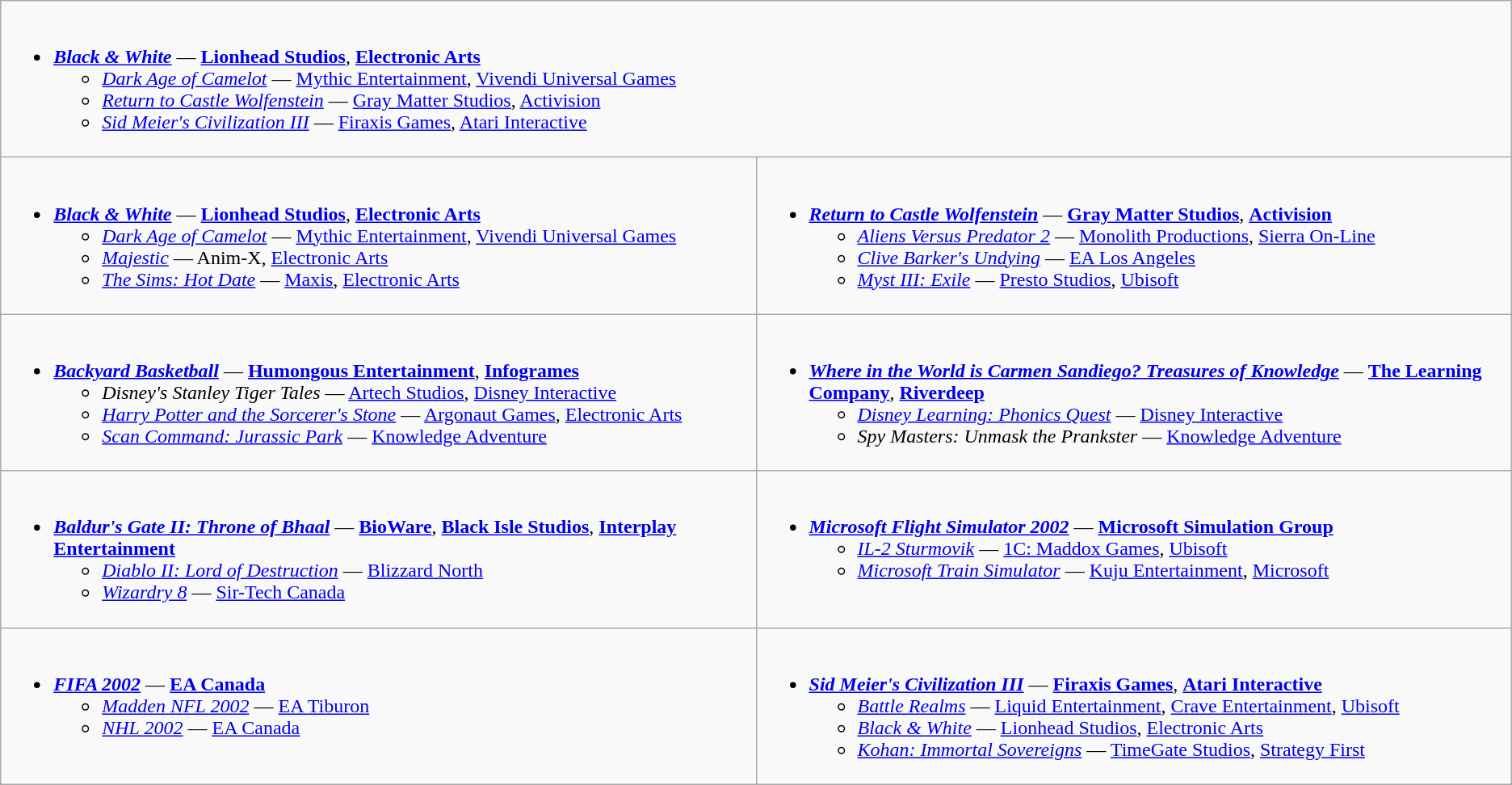<table class="wikitable">
<tr>
<td valign="top" width="50%" colspan="2"><br><ul><li><strong><em><a href='#'>Black & White</a></em></strong> — <strong><a href='#'>Lionhead Studios</a></strong>, <strong><a href='#'>Electronic Arts</a></strong><ul><li><em><a href='#'>Dark Age of Camelot</a></em> — <a href='#'>Mythic Entertainment</a>, <a href='#'>Vivendi Universal Games</a></li><li><em><a href='#'>Return to Castle Wolfenstein</a></em> — <a href='#'>Gray Matter Studios</a>, <a href='#'>Activision</a></li><li><em><a href='#'>Sid Meier's Civilization III</a></em> — <a href='#'>Firaxis Games</a>, <a href='#'>Atari Interactive</a></li></ul></li></ul></td>
</tr>
<tr>
<td valign="top" width="50%"><br><ul><li><strong><em><a href='#'>Black & White</a></em></strong> — <strong><a href='#'>Lionhead Studios</a></strong>, <strong><a href='#'>Electronic Arts</a></strong><ul><li><em><a href='#'>Dark Age of Camelot</a></em> — <a href='#'>Mythic Entertainment</a>, <a href='#'>Vivendi Universal Games</a></li><li><em><a href='#'>Majestic</a></em> — Anim-X, <a href='#'>Electronic Arts</a></li><li><em><a href='#'>The Sims: Hot Date</a></em> — <a href='#'>Maxis</a>, <a href='#'>Electronic Arts</a></li></ul></li></ul></td>
<td valign="top" width="50%"><br><ul><li><strong><em><a href='#'>Return to Castle Wolfenstein</a></em></strong> — <strong><a href='#'>Gray Matter Studios</a></strong>, <strong><a href='#'>Activision</a></strong><ul><li><em><a href='#'>Aliens Versus Predator 2</a></em> — <a href='#'>Monolith Productions</a>, <a href='#'>Sierra On-Line</a></li><li><em><a href='#'>Clive Barker's Undying</a></em> — <a href='#'>EA Los Angeles</a></li><li><em><a href='#'>Myst III: Exile</a></em> — <a href='#'>Presto Studios</a>, <a href='#'>Ubisoft</a></li></ul></li></ul></td>
</tr>
<tr>
<td valign="top" width="50%"><br><ul><li><strong><em><a href='#'>Backyard Basketball</a></em></strong> — <strong><a href='#'>Humongous Entertainment</a></strong>, <strong><a href='#'>Infogrames</a></strong><ul><li><em>Disney's Stanley Tiger Tales</em> — <a href='#'>Artech Studios</a>, <a href='#'>Disney Interactive</a></li><li><em><a href='#'>Harry Potter and the Sorcerer's Stone</a></em> — <a href='#'>Argonaut Games</a>, <a href='#'>Electronic Arts</a></li><li><em><a href='#'>Scan Command: Jurassic Park</a></em> — <a href='#'>Knowledge Adventure</a></li></ul></li></ul></td>
<td valign="top" width="50%"><br><ul><li><strong><em><a href='#'>Where in the World is Carmen Sandiego? Treasures of Knowledge</a></em></strong> — <strong><a href='#'>The Learning Company</a></strong>, <strong><a href='#'>Riverdeep</a></strong><ul><li><em><a href='#'>Disney Learning: Phonics Quest</a></em> — <a href='#'>Disney Interactive</a></li><li><em>Spy Masters: Unmask the Prankster</em> — <a href='#'>Knowledge Adventure</a></li></ul></li></ul></td>
</tr>
<tr>
<td valign="top" width="50%"><br><ul><li><strong><em><a href='#'>Baldur's Gate II: Throne of Bhaal</a></em></strong> — <strong><a href='#'>BioWare</a></strong>, <strong><a href='#'>Black Isle Studios</a></strong>, <strong><a href='#'>Interplay Entertainment</a></strong><ul><li><em><a href='#'>Diablo II: Lord of Destruction</a></em> — <a href='#'>Blizzard North</a></li><li><em><a href='#'>Wizardry 8</a></em> — <a href='#'>Sir-Tech Canada</a></li></ul></li></ul></td>
<td valign="top" width="50%"><br><ul><li><strong><em><a href='#'>Microsoft Flight Simulator 2002</a></em></strong> — <strong><a href='#'>Microsoft Simulation Group</a></strong><ul><li><em><a href='#'>IL-2 Sturmovik</a></em> — <a href='#'>1C: Maddox Games</a>, <a href='#'>Ubisoft</a></li><li><em><a href='#'>Microsoft Train Simulator</a></em> — <a href='#'>Kuju Entertainment</a>, <a href='#'>Microsoft</a></li></ul></li></ul></td>
</tr>
<tr>
<td valign="top" width="50%"><br><ul><li><strong><em><a href='#'>FIFA 2002</a></em></strong> — <strong><a href='#'>EA Canada</a></strong><ul><li><em><a href='#'>Madden NFL 2002</a></em> — <a href='#'>EA Tiburon</a></li><li><em><a href='#'>NHL 2002</a></em> — <a href='#'>EA Canada</a></li></ul></li></ul></td>
<td valign="top" width="50%"><br><ul><li><strong><em><a href='#'>Sid Meier's Civilization III</a></em></strong> — <strong><a href='#'>Firaxis Games</a></strong>, <strong><a href='#'>Atari Interactive</a></strong><ul><li><em><a href='#'>Battle Realms</a></em> — <a href='#'>Liquid Entertainment</a>, <a href='#'>Crave Entertainment</a>, <a href='#'>Ubisoft</a></li><li><em><a href='#'>Black & White</a></em> — <a href='#'>Lionhead Studios</a>, <a href='#'>Electronic Arts</a></li><li><em><a href='#'>Kohan: Immortal Sovereigns</a></em> — <a href='#'>TimeGate Studios</a>, <a href='#'>Strategy First</a></li></ul></li></ul></td>
</tr>
</table>
